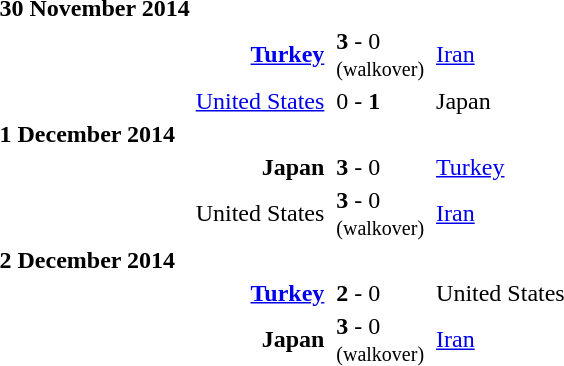<table>
<tr>
<td><strong>30 November 2014</strong></td>
</tr>
<tr>
<td></td>
<td align=right><strong><a href='#'>Turkey</a></strong></td>
<td></td>
<td><strong>3</strong> - 0 <br><small>(walkover)</small></td>
<td></td>
<td><a href='#'>Iran</a></td>
</tr>
<tr>
<td></td>
<td align=right><a href='#'>United States</a></td>
<td></td>
<td>0 - <strong>1</strong></td>
<td></td>
<td>Japan</td>
</tr>
<tr>
<td><strong>1 December 2014</strong></td>
</tr>
<tr>
<td></td>
<td align=right><strong>Japan</strong></td>
<td></td>
<td><strong>3</strong> - 0</td>
<td></td>
<td><a href='#'>Turkey</a></td>
</tr>
<tr>
<td></td>
<td align=right>United States</td>
<td></td>
<td><strong>3</strong> - 0 <br><small>(walkover)</small></td>
<td></td>
<td><a href='#'>Iran</a></td>
</tr>
<tr>
<td><strong>2 December 2014</strong></td>
</tr>
<tr>
<td></td>
<td align=right><strong><a href='#'>Turkey</a></strong></td>
<td></td>
<td><strong>2</strong> - 0</td>
<td></td>
<td>United States</td>
</tr>
<tr>
<td></td>
<td align=right><strong>Japan</strong></td>
<td></td>
<td><strong>3</strong> - 0 <br><small>(walkover)</small></td>
<td></td>
<td><a href='#'>Iran</a></td>
</tr>
</table>
